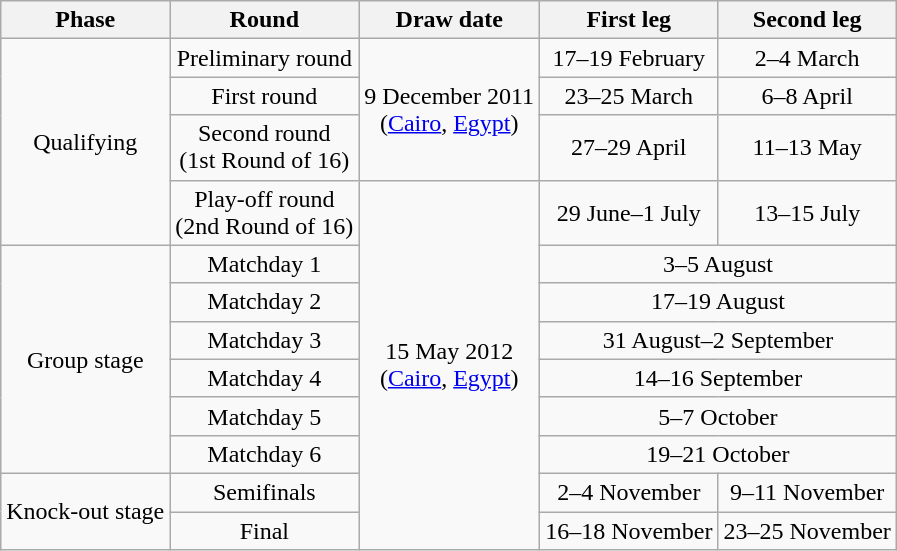<table class="wikitable" border="1">
<tr>
<th>Phase</th>
<th>Round</th>
<th>Draw date</th>
<th>First leg</th>
<th>Second leg</th>
</tr>
<tr align="center">
<td rowspan=4>Qualifying</td>
<td>Preliminary round</td>
<td rowspan=3>9 December 2011<br> (<a href='#'>Cairo</a>, <a href='#'>Egypt</a>)</td>
<td>17–19 February</td>
<td>2–4 March</td>
</tr>
<tr align="center">
<td>First round</td>
<td>23–25 March</td>
<td>6–8 April</td>
</tr>
<tr align="center">
<td>Second round<br>(1st Round of 16)</td>
<td>27–29 April</td>
<td>11–13 May</td>
</tr>
<tr align="center">
<td>Play-off round<br>(2nd Round of 16)</td>
<td rowspan=9>15 May 2012<br> (<a href='#'>Cairo</a>, <a href='#'>Egypt</a>)</td>
<td>29 June–1 July</td>
<td>13–15 July</td>
</tr>
<tr align="center">
<td rowspan=6>Group stage</td>
<td>Matchday 1</td>
<td colspan=2>3–5 August</td>
</tr>
<tr align="center">
<td>Matchday 2</td>
<td colspan=2>17–19 August</td>
</tr>
<tr align="center">
<td>Matchday 3</td>
<td colspan=2>31 August–2 September</td>
</tr>
<tr align="center">
<td>Matchday 4</td>
<td colspan=2>14–16 September</td>
</tr>
<tr align="center">
<td>Matchday 5</td>
<td colspan=2>5–7 October</td>
</tr>
<tr align="center">
<td>Matchday 6</td>
<td colspan=2>19–21 October</td>
</tr>
<tr align="center">
<td rowspan=2>Knock-out stage</td>
<td>Semifinals</td>
<td>2–4 November</td>
<td>9–11 November</td>
</tr>
<tr align="center">
<td>Final</td>
<td>16–18 November</td>
<td>23–25 November</td>
</tr>
</table>
